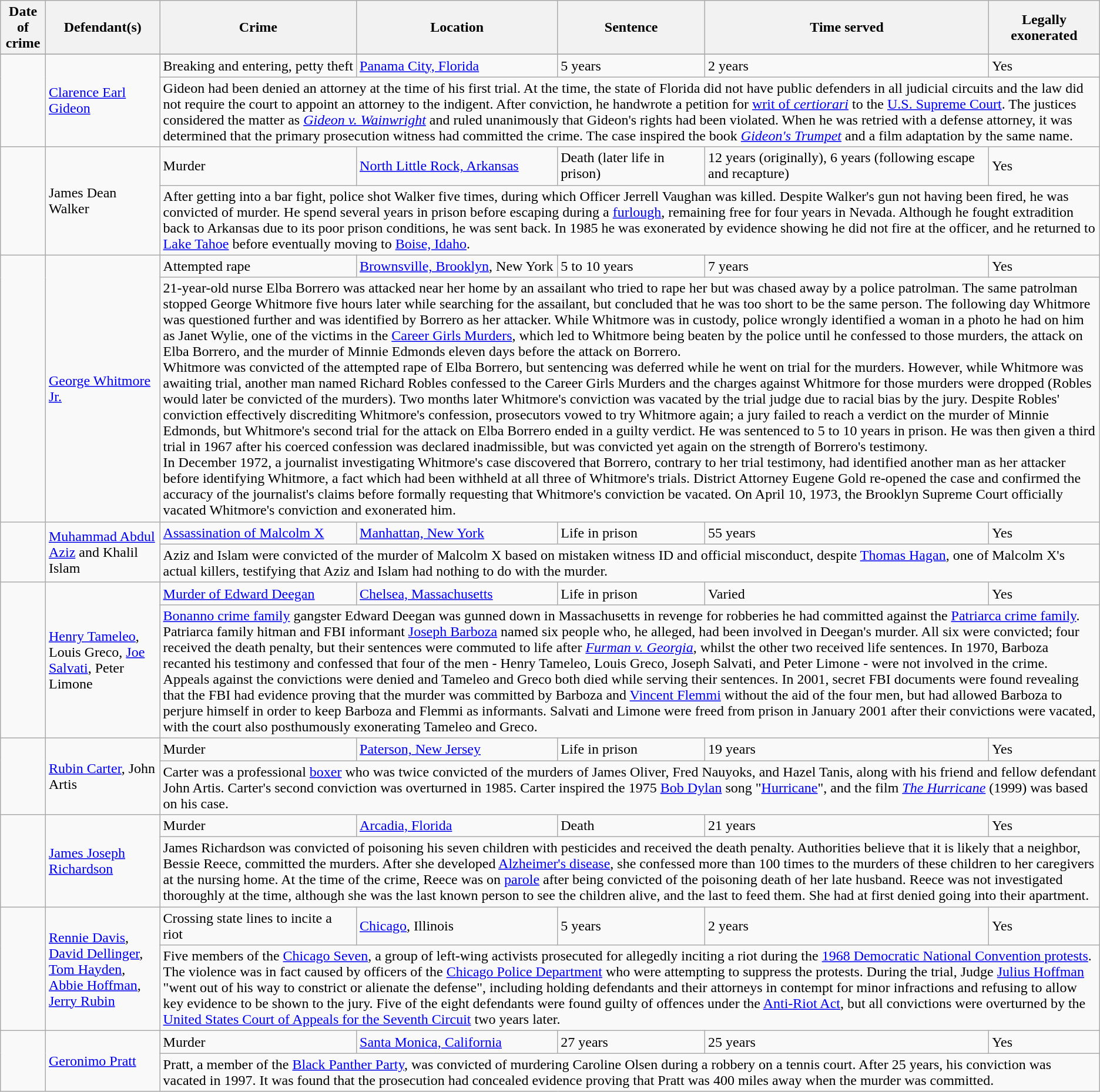<table class="wikitable sortable">
<tr>
<th>Date of crime</th>
<th>Defendant(s)</th>
<th>Crime</th>
<th>Location</th>
<th>Sentence</th>
<th>Time served</th>
<th>Legally<br>exonerated</th>
</tr>
<tr>
</tr>
<tr ->
<td rowspan="2"></td>
<td rowspan="2"><a href='#'>Clarence Earl Gideon</a></td>
<td>Breaking and entering, petty theft</td>
<td><a href='#'>Panama City, Florida</a></td>
<td>5 years</td>
<td>2 years</td>
<td>Yes</td>
</tr>
<tr>
<td colspan=5>Gideon had been denied an attorney at the time of his first trial. At the time, the state of Florida did not have public defenders in all judicial circuits and the law did not require the court to appoint an attorney to the indigent. After conviction, he handwrote a petition for <a href='#'>writ of <em>certiorari</em></a> to the <a href='#'>U.S. Supreme Court</a>. The justices considered the matter as <em><a href='#'>Gideon v. Wainwright</a></em> and ruled unanimously that Gideon's rights had been violated. When he was retried with a defense attorney, it was determined that the primary prosecution witness had committed the crime. The case inspired the book <em><a href='#'>Gideon's Trumpet</a></em> and a film adaptation by the same name.</td>
</tr>
<tr ->
<td rowspan="2"></td>
<td rowspan="2">James Dean Walker</td>
<td>Murder</td>
<td><a href='#'>North Little Rock, Arkansas</a></td>
<td>Death (later life in prison)</td>
<td>12 years (originally), 6 years (following escape and recapture)</td>
<td>Yes</td>
</tr>
<tr>
<td colspan=5>After getting into a bar fight, police shot Walker five times, during which Officer Jerrell Vaughan was killed. Despite Walker's gun not having been fired, he was convicted of murder. He spend several years in prison before escaping during a <a href='#'>furlough</a>, remaining free for four years in Nevada. Although he fought extradition back to Arkansas due to its poor prison conditions, he was sent back. In 1985 he was exonerated by evidence showing he did not fire at the officer, and he returned to <a href='#'>Lake Tahoe</a> before eventually moving to <a href='#'>Boise, Idaho</a>.</td>
</tr>
<tr ->
<td rowspan=2></td>
<td rowspan=2><a href='#'>George Whitmore Jr.</a></td>
<td>Attempted rape</td>
<td><a href='#'>Brownsville, Brooklyn</a>, New York</td>
<td>5 to 10 years</td>
<td>7 years</td>
<td>Yes</td>
</tr>
<tr>
<td colspan=5>21-year-old nurse Elba Borrero was attacked near her home by an assailant who tried to rape her but was chased away by a police patrolman. The same patrolman stopped George Whitmore five hours later while searching for the assailant, but concluded that he was too short to be the same person. The following day Whitmore was questioned further and was identified by Borrero as her attacker. While Whitmore was in custody, police wrongly identified a woman in a photo he had on him as Janet Wylie, one of the victims in the <a href='#'>Career Girls Murders</a>, which led to Whitmore being beaten by the police until he confessed to those murders, the attack on Elba Borrero, and the murder of Minnie Edmonds eleven days before the attack on Borrero.<br>Whitmore was convicted of the attempted rape of Elba Borrero, but sentencing was deferred while he went on trial for the murders. However, while Whitmore was awaiting trial, another man named Richard Robles confessed to the Career Girls Murders and the charges against Whitmore for those murders were dropped (Robles would later be convicted of the murders). Two months later Whitmore's conviction was vacated by the trial judge due to racial bias by the jury. Despite Robles' conviction effectively discrediting Whitmore's confession, prosecutors vowed to try Whitmore again; a jury failed to reach a verdict on the murder of Minnie Edmonds, but Whitmore's second trial for the attack on Elba Borrero ended in a guilty verdict. He was sentenced to 5 to 10 years in prison. He was then given a third trial in 1967 after his coerced confession was declared inadmissible, but was convicted yet again on the strength of Borrero's testimony.<br>In December 1972, a journalist investigating Whitmore's case discovered that Borrero, contrary to her trial testimony, had identified another man as her attacker before identifying Whitmore, a fact which had been withheld at all three of Whitmore's trials. District Attorney Eugene Gold re-opened the case and confirmed the accuracy of the journalist's claims before formally requesting that Whitmore's conviction be vacated. On April 10, 1973, the Brooklyn Supreme Court officially vacated Whitmore's conviction and exonerated him.</td>
</tr>
<tr>
<td rowspan="2"></td>
<td rowspan="2"><a href='#'>Muhammad Abdul Aziz</a> and Khalil Islam</td>
<td><a href='#'>Assassination of Malcolm X</a></td>
<td><a href='#'>Manhattan, New York</a></td>
<td>Life in prison</td>
<td>55 years</td>
<td>Yes</td>
</tr>
<tr>
<td colspan=5>Aziz and Islam were convicted of the murder of Malcolm X based on mistaken witness ID and official misconduct, despite <a href='#'>Thomas Hagan</a>, one of Malcolm X's actual killers, testifying that Aziz and Islam had nothing to do with the murder.</td>
</tr>
<tr>
<td rowspan="2"></td>
<td rowspan="2"><a href='#'>Henry Tameleo</a>, Louis Greco, <a href='#'>Joe Salvati</a>, Peter Limone</td>
<td><a href='#'>Murder of Edward Deegan</a></td>
<td><a href='#'>Chelsea, Massachusetts</a></td>
<td>Life in prison</td>
<td>Varied</td>
<td>Yes</td>
</tr>
<tr>
<td colspan=5><a href='#'>Bonanno crime family</a> gangster Edward Deegan was gunned down in Massachusetts in revenge for robberies he had committed against the <a href='#'>Patriarca crime family</a>. Patriarca family hitman and FBI informant <a href='#'>Joseph Barboza</a> named six people who, he alleged, had been involved in Deegan's murder. All six were convicted; four received the death penalty, but their sentences were commuted to life after <em><a href='#'>Furman v. Georgia</a></em>, whilst the other two received life sentences. In 1970, Barboza recanted his testimony and confessed that four of the men - Henry Tameleo, Louis Greco, Joseph Salvati, and Peter Limone - were not involved in the crime. Appeals against the convictions were denied and Tameleo and Greco both died while serving their sentences. In 2001, secret FBI documents were found revealing that the FBI had evidence proving that the murder was committed by Barboza and <a href='#'>Vincent Flemmi</a> without the aid of the four men, but had allowed Barboza to perjure himself in order to keep Barboza and Flemmi as informants. Salvati and Limone were freed from prison in January 2001 after their convictions were vacated, with the court also posthumously exonerating Tameleo and Greco.</td>
</tr>
<tr>
<td rowspan="2"></td>
<td rowspan="2"><a href='#'>Rubin Carter</a>, John Artis</td>
<td>Murder</td>
<td><a href='#'>Paterson, New Jersey</a></td>
<td>Life in prison</td>
<td>19 years</td>
<td>Yes</td>
</tr>
<tr>
<td colspan=5>Carter was a professional <a href='#'>boxer</a> who was twice convicted of the murders of James Oliver, Fred Nauyoks, and Hazel Tanis, along with his friend and fellow defendant John Artis. Carter's second conviction was overturned in 1985. Carter inspired the 1975 <a href='#'>Bob Dylan</a> song "<a href='#'>Hurricane</a>", and the film <em><a href='#'>The Hurricane</a></em> (1999) was based on his case.</td>
</tr>
<tr>
<td rowspan="2"></td>
<td rowspan="2"><a href='#'>James Joseph Richardson</a></td>
<td>Murder</td>
<td><a href='#'>Arcadia, Florida</a></td>
<td>Death</td>
<td>21 years</td>
<td>Yes</td>
</tr>
<tr>
<td colspan=5>James Richardson was convicted of poisoning his seven children with pesticides and received the death penalty. Authorities believe that it is likely that a neighbor, Bessie Reece, committed the murders. After she developed <a href='#'>Alzheimer's disease</a>, she confessed more than 100 times to the murders of these children to her caregivers at the nursing home. At the time of the crime, Reece was on <a href='#'>parole</a> after being convicted of the poisoning death of her late husband. Reece was not investigated thoroughly at the time, although she was the last known person to see the children alive, and the last to feed them. She had at first denied going into their apartment.</td>
</tr>
<tr>
<td rowspan="2"></td>
<td rowspan="2"><a href='#'>Rennie Davis</a>, <a href='#'>David Dellinger</a>, <a href='#'>Tom Hayden</a>, <a href='#'>Abbie Hoffman</a>, <a href='#'>Jerry Rubin</a></td>
<td>Crossing state lines to incite a riot</td>
<td><a href='#'>Chicago</a>, Illinois</td>
<td>5 years</td>
<td>2 years</td>
<td>Yes</td>
</tr>
<tr>
<td colspan=5>Five members of the <a href='#'>Chicago Seven</a>, a group of left-wing activists prosecuted for allegedly inciting a riot during the <a href='#'>1968 Democratic National Convention protests</a>. The violence was in fact caused by officers of the <a href='#'>Chicago Police Department</a> who were attempting to suppress the protests. During the trial, Judge <a href='#'>Julius Hoffman</a> "went out of his way to constrict or alienate the defense", including holding defendants and their attorneys in contempt for minor infractions and refusing to allow key evidence to be shown to the jury. Five of the eight defendants were found guilty of offences under the <a href='#'>Anti-Riot Act</a>, but all convictions were overturned by the <a href='#'>United States Court of Appeals for the Seventh Circuit</a> two years later.</td>
</tr>
<tr>
<td rowspan="2"></td>
<td rowspan="2"><a href='#'>Geronimo Pratt</a></td>
<td>Murder</td>
<td><a href='#'>Santa Monica, California</a></td>
<td>27 years</td>
<td>25 years</td>
<td>Yes</td>
</tr>
<tr>
<td colspan=5>Pratt, a member of the <a href='#'>Black Panther Party</a>, was convicted of murdering Caroline Olsen during a robbery on a tennis court. After 25 years, his conviction was vacated in 1997. It was found that the prosecution had concealed evidence proving that Pratt was 400 miles away when the murder was committed.</td>
</tr>
</table>
